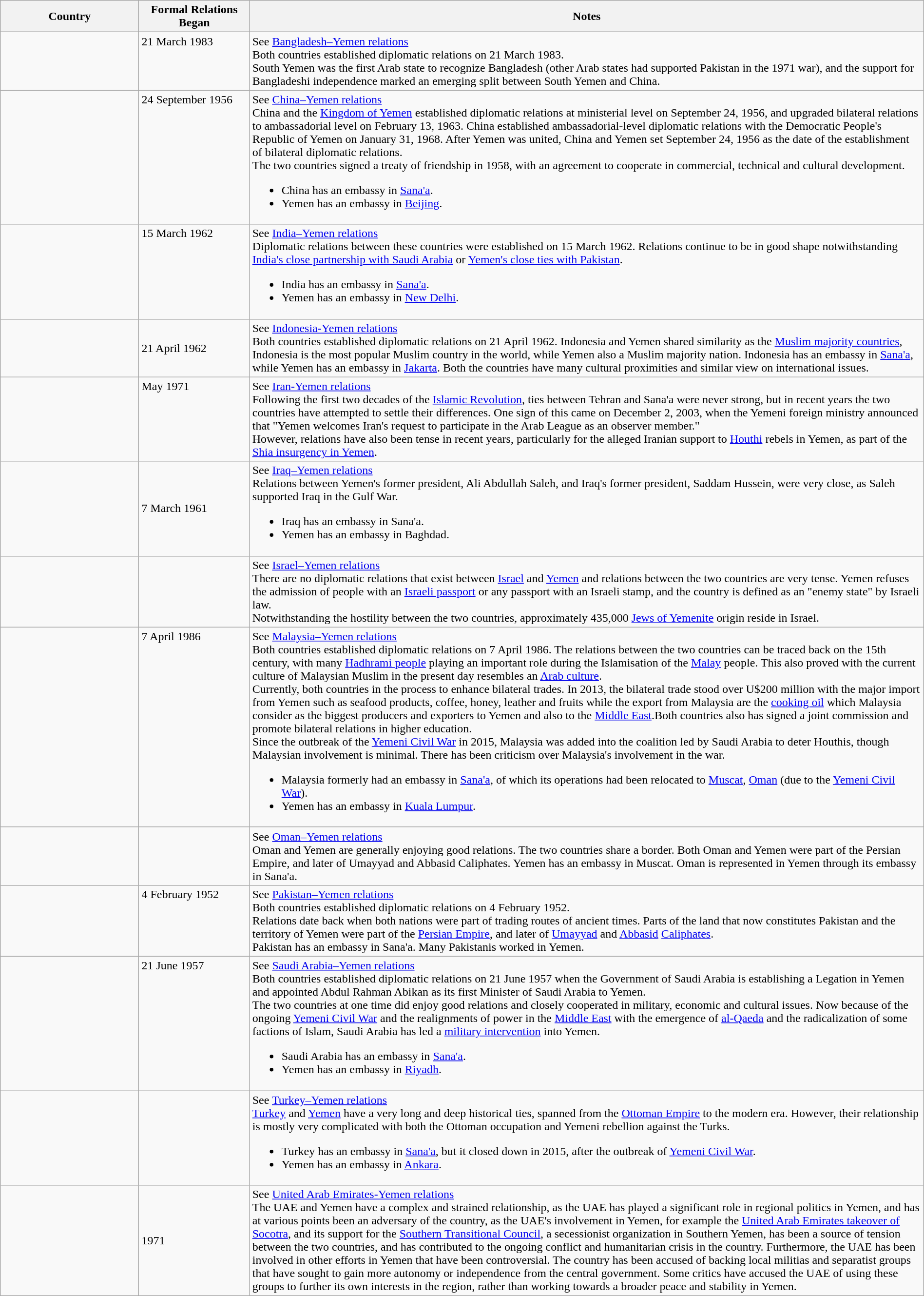<table class="wikitable sortable" style="width:100%; margin:auto;">
<tr>
<th style="width:15%;">Country</th>
<th style="width:12%;">Formal Relations Began</th>
<th>Notes</th>
</tr>
<tr valign="top">
<td></td>
<td>21 March 1983</td>
<td>See <a href='#'>Bangladesh–Yemen relations</a><br>Both countries established diplomatic relations on 21 March 1983.<br>South Yemen was the first Arab state to recognize Bangladesh (other Arab states had supported Pakistan in the 1971 war), and the support for Bangladeshi independence marked an emerging split between South Yemen and China.</td>
</tr>
<tr valign="top">
<td></td>
<td>24 September 1956</td>
<td>See <a href='#'>China–Yemen relations</a><br>China and the <a href='#'>Kingdom of Yemen</a> established diplomatic relations at ministerial level on September 24, 1956, and upgraded bilateral relations to ambassadorial level on February 13, 1963. China established ambassadorial-level diplomatic relations with the Democratic People's Republic of Yemen on January 31, 1968. After Yemen was united, China and Yemen set September 24, 1956 as the date of the establishment of bilateral diplomatic relations.<br>The two countries signed a treaty of friendship in 1958, with an agreement to cooperate in commercial, technical and cultural development.<ul><li>China has an embassy in <a href='#'>Sana'a</a>.</li><li>Yemen has an embassy in <a href='#'>Beijing</a>.</li></ul></td>
</tr>
<tr valign="top">
<td></td>
<td>15 March 1962</td>
<td>See <a href='#'>India–Yemen relations</a><br>Diplomatic relations between these countries were established on 15 March 1962. Relations continue to be in good shape notwithstanding <a href='#'>India's close partnership with Saudi Arabia</a> or <a href='#'>Yemen's close ties with Pakistan</a>.<ul><li>India has an embassy in <a href='#'>Sana'a</a>.</li><li>Yemen has an embassy in <a href='#'>New Delhi</a>.</li></ul></td>
</tr>
<tr>
<td></td>
<td>21 April 1962</td>
<td>See <a href='#'>Indonesia-Yemen relations</a><br>Both countries established diplomatic relations on 21 April 1962.
Indonesia and Yemen shared similarity as the <a href='#'>Muslim majority countries</a>, Indonesia is the most popular Muslim country in the world, while Yemen also a Muslim majority nation. Indonesia has an embassy in <a href='#'>Sana'a</a>, while Yemen has an embassy in <a href='#'>Jakarta</a>. Both the countries have many cultural proximities and similar view on international issues.</td>
</tr>
<tr valign="top">
<td></td>
<td>May 1971</td>
<td>See <a href='#'>Iran-Yemen relations</a><br>Following the first two decades of the <a href='#'>Islamic Revolution</a>, ties between Tehran and Sana'a were never strong, but in recent years the two countries have attempted to settle their differences.  One sign of this came on December 2, 2003, when the Yemeni foreign ministry announced that "Yemen welcomes Iran's request to participate in the Arab League as an observer member."<br>However, relations have also been tense in recent years, particularly for the alleged Iranian support to <a href='#'>Houthi</a> rebels in Yemen, as part of the <a href='#'>Shia insurgency in Yemen</a>.</td>
</tr>
<tr>
<td></td>
<td>7 March 1961</td>
<td>See <a href='#'>Iraq–Yemen relations</a><br>Relations between Yemen's former president, Ali Abdullah Saleh, and Iraq's former president, Saddam Hussein, were very close, as Saleh supported Iraq in the Gulf War.<ul><li>Iraq has an embassy in Sana'a.</li><li>Yemen has an embassy in Baghdad.</li></ul></td>
</tr>
<tr valign="top">
<td></td>
<td></td>
<td>See <a href='#'>Israel–Yemen relations</a><br>There are no diplomatic relations that exist between <a href='#'>Israel</a> and <a href='#'>Yemen</a> and relations between the two countries are very tense. Yemen refuses the admission of people with an <a href='#'>Israeli passport</a> or any passport with an Israeli stamp, and the country is defined as an "enemy state" by Israeli law.<br>Notwithstanding the hostility between the two countries, approximately 435,000 <a href='#'>Jews of Yemenite</a> origin reside in Israel.</td>
</tr>
<tr valign="top">
<td></td>
<td>7 April 1986</td>
<td>See <a href='#'>Malaysia–Yemen relations</a><br>Both countries established diplomatic relations on 7 April 1986.
The relations between the two countries can be traced back on the 15th century, with many <a href='#'>Hadhrami people</a> playing an important role during the Islamisation of the <a href='#'>Malay</a> people. This also proved with the current culture of Malaysian Muslim in the present day resembles an <a href='#'>Arab culture</a>.<br>Currently, both countries in the process to enhance bilateral trades. In 2013, the bilateral trade stood over U$200 million with the major import from Yemen such as seafood products, coffee, honey, leather and fruits while the export from Malaysia are the <a href='#'>cooking oil</a> which Malaysia consider as the biggest producers and exporters to Yemen and also to the <a href='#'>Middle East</a>.Both countries also has signed a joint commission and promote bilateral relations in higher education.<br>Since the outbreak of the <a href='#'>Yemeni Civil War</a> in 2015, Malaysia was added into the coalition led by Saudi Arabia to deter Houthis, though Malaysian involvement is minimal. There has been criticism over Malaysia's involvement in the war.<ul><li>Malaysia formerly had an embassy in <a href='#'>Sana'a</a>, of which its operations had been relocated to <a href='#'>Muscat</a>, <a href='#'>Oman</a> (due to the <a href='#'>Yemeni Civil War</a>).</li><li>Yemen has an embassy in <a href='#'>Kuala Lumpur</a>.</li></ul></td>
</tr>
<tr valign="top">
<td></td>
<td></td>
<td>See <a href='#'>Oman–Yemen relations</a><br>Oman and Yemen are generally enjoying good relations. The two countries share a border. Both Oman and Yemen were part of the Persian Empire, and later of Umayyad and Abbasid Caliphates. Yemen has an embassy in Muscat. Oman is represented in Yemen through its embassy in Sana'a.</td>
</tr>
<tr valign="top">
<td></td>
<td>4 February 1952</td>
<td>See <a href='#'>Pakistan–Yemen relations</a><br>Both countries established diplomatic relations on 4 February 1952.<br>Relations date back when both nations were part of trading routes of ancient times. Parts of the land that now constitutes Pakistan and the territory of Yemen were part of the <a href='#'>Persian Empire</a>, and later of <a href='#'>Umayyad</a> and <a href='#'>Abbasid</a> <a href='#'>Caliphates</a>.<br>Pakistan has an embassy in Sana'a. Many Pakistanis worked in Yemen.</td>
</tr>
<tr valign="top">
<td></td>
<td>21 June 1957</td>
<td>See <a href='#'>Saudi Arabia–Yemen relations</a><br>Both countries established diplomatic relations on 21 June 1957 when the Government of Saudi Arabia is establishing a Legation in Yemen and appointed Abdul Rahman Abikan as its first Minister of Saudi Arabia to Yemen.<br>The two countries at one time did enjoy good relations and closely cooperated in military, economic and cultural issues. Now because of the ongoing <a href='#'>Yemeni Civil War</a> and the realignments of power in the <a href='#'>Middle East</a> with the emergence of <a href='#'>al-Qaeda</a> and the radicalization of some factions of Islam, Saudi Arabia has led a <a href='#'>military intervention</a> into Yemen.<ul><li>Saudi Arabia has an embassy in <a href='#'>Sana'a</a>.</li><li>Yemen has an embassy in <a href='#'>Riyadh</a>.</li></ul></td>
</tr>
<tr valign="top">
<td></td>
<td></td>
<td>See <a href='#'>Turkey–Yemen relations</a><br><a href='#'>Turkey</a> and <a href='#'>Yemen</a> have a very long and deep historical ties, spanned from the <a href='#'>Ottoman Empire</a> to the modern era. However, their relationship is mostly very complicated with both the Ottoman occupation and Yemeni rebellion against the Turks.<ul><li>Turkey has an embassy in <a href='#'>Sana'a</a>, but it closed down in 2015, after the outbreak of <a href='#'>Yemeni Civil War</a>.</li><li>Yemen has an embassy in <a href='#'>Ankara</a>.</li></ul></td>
</tr>
<tr>
<td></td>
<td>1971</td>
<td>See <a href='#'>United Arab Emirates-Yemen relations</a><br>The UAE and Yemen have a complex and strained relationship, as the UAE has played a significant role in regional politics in Yemen, and has at various points been an adversary of the country, as the UAE's involvement in Yemen, for example the <a href='#'>United Arab Emirates takeover of Socotra</a>, and its support for the <a href='#'>Southern Transitional Council</a>, a secessionist organization in Southern Yemen, has been a source of tension between the two countries, and has contributed to the ongoing conflict and humanitarian crisis in the country. Furthermore, the UAE has been involved in other efforts in Yemen that have been controversial. The country has been accused of backing local militias and separatist groups that have sought to gain more autonomy or independence from the central government. Some critics have accused the UAE of using these groups to further its own interests in the region, rather than working towards a broader peace and stability in Yemen.</td>
</tr>
</table>
